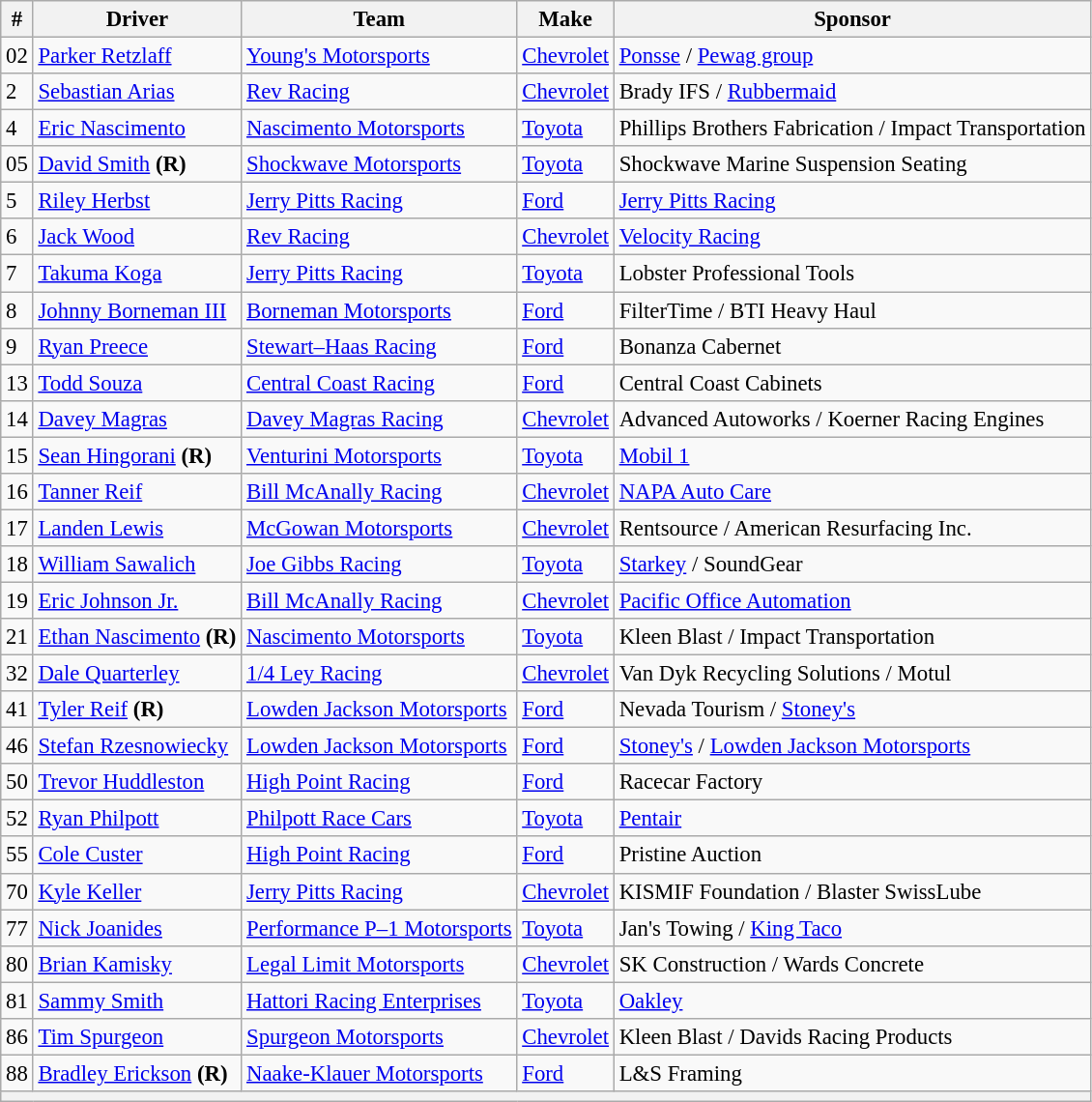<table class="wikitable" style="font-size: 95%;">
<tr>
<th>#</th>
<th>Driver</th>
<th>Team</th>
<th>Make</th>
<th>Sponsor</th>
</tr>
<tr>
<td>02</td>
<td><a href='#'>Parker Retzlaff</a></td>
<td><a href='#'>Young's Motorsports</a></td>
<td><a href='#'>Chevrolet</a></td>
<td><a href='#'>Ponsse</a> / <a href='#'>Pewag group</a></td>
</tr>
<tr>
<td>2</td>
<td nowrap=""><a href='#'>Sebastian Arias</a></td>
<td><a href='#'>Rev Racing</a></td>
<td><a href='#'>Chevrolet</a></td>
<td nowrap="">Brady IFS / <a href='#'>Rubbermaid</a></td>
</tr>
<tr>
<td>4</td>
<td><a href='#'>Eric Nascimento</a></td>
<td><a href='#'>Nascimento Motorsports</a></td>
<td><a href='#'>Toyota</a></td>
<td>Phillips Brothers Fabrication / Impact Transportation</td>
</tr>
<tr>
<td>05</td>
<td><a href='#'>David Smith</a> <strong>(R)</strong></td>
<td><a href='#'>Shockwave Motorsports</a></td>
<td><a href='#'>Toyota</a></td>
<td>Shockwave Marine Suspension Seating</td>
</tr>
<tr>
<td>5</td>
<td><a href='#'>Riley Herbst</a></td>
<td><a href='#'>Jerry Pitts Racing</a></td>
<td><a href='#'>Ford</a></td>
<td><a href='#'>Jerry Pitts Racing</a></td>
</tr>
<tr>
<td>6</td>
<td><a href='#'>Jack Wood</a></td>
<td><a href='#'>Rev Racing</a></td>
<td><a href='#'>Chevrolet</a></td>
<td><a href='#'>Velocity Racing</a></td>
</tr>
<tr>
<td>7</td>
<td><a href='#'>Takuma Koga</a></td>
<td><a href='#'>Jerry Pitts Racing</a></td>
<td><a href='#'>Toyota</a></td>
<td>Lobster Professional Tools</td>
</tr>
<tr>
<td>8</td>
<td><a href='#'>Johnny Borneman III</a></td>
<td><a href='#'>Borneman Motorsports</a></td>
<td><a href='#'>Ford</a></td>
<td>FilterTime / BTI Heavy Haul</td>
</tr>
<tr>
<td>9</td>
<td><a href='#'>Ryan Preece</a></td>
<td><a href='#'>Stewart–Haas Racing</a></td>
<td><a href='#'>Ford</a></td>
<td>Bonanza Cabernet</td>
</tr>
<tr>
<td>13</td>
<td><a href='#'>Todd Souza</a></td>
<td><a href='#'>Central Coast Racing</a></td>
<td><a href='#'>Ford</a></td>
<td>Central Coast Cabinets</td>
</tr>
<tr>
<td>14</td>
<td><a href='#'>Davey Magras</a></td>
<td><a href='#'>Davey Magras Racing</a></td>
<td><a href='#'>Chevrolet</a></td>
<td>Advanced Autoworks / Koerner Racing Engines</td>
</tr>
<tr>
<td>15</td>
<td><a href='#'>Sean Hingorani</a> <strong>(R)</strong></td>
<td><a href='#'>Venturini Motorsports</a></td>
<td><a href='#'>Toyota</a></td>
<td><a href='#'>Mobil 1</a></td>
</tr>
<tr>
<td>16</td>
<td><a href='#'>Tanner Reif</a></td>
<td><a href='#'>Bill McAnally Racing</a></td>
<td><a href='#'>Chevrolet</a></td>
<td><a href='#'>NAPA Auto Care</a></td>
</tr>
<tr>
<td>17</td>
<td><a href='#'>Landen Lewis</a></td>
<td><a href='#'>McGowan Motorsports</a></td>
<td><a href='#'>Chevrolet</a></td>
<td>Rentsource / American Resurfacing Inc.</td>
</tr>
<tr>
<td>18</td>
<td><a href='#'>William Sawalich</a></td>
<td><a href='#'>Joe Gibbs Racing</a></td>
<td><a href='#'>Toyota</a></td>
<td><a href='#'>Starkey</a> / SoundGear</td>
</tr>
<tr>
<td>19</td>
<td><a href='#'>Eric Johnson Jr.</a></td>
<td><a href='#'>Bill McAnally Racing</a></td>
<td><a href='#'>Chevrolet</a></td>
<td><a href='#'>Pacific Office Automation</a></td>
</tr>
<tr>
<td>21</td>
<td><a href='#'>Ethan Nascimento</a> <strong>(R)</strong></td>
<td><a href='#'>Nascimento Motorsports</a></td>
<td><a href='#'>Toyota</a></td>
<td>Kleen Blast / Impact Transportation</td>
</tr>
<tr>
<td>32</td>
<td><a href='#'>Dale Quarterley</a></td>
<td><a href='#'>1/4 Ley Racing</a></td>
<td><a href='#'>Chevrolet</a></td>
<td>Van Dyk Recycling Solutions / Motul</td>
</tr>
<tr>
<td>41</td>
<td><a href='#'>Tyler Reif</a> <strong>(R)</strong></td>
<td><a href='#'>Lowden Jackson Motorsports</a></td>
<td><a href='#'>Ford</a></td>
<td>Nevada Tourism / <a href='#'>Stoney's</a></td>
</tr>
<tr>
<td>46</td>
<td><a href='#'>Stefan Rzesnowiecky</a></td>
<td><a href='#'>Lowden Jackson Motorsports</a></td>
<td><a href='#'>Ford</a></td>
<td><a href='#'>Stoney's</a> / <a href='#'>Lowden Jackson Motorsports</a></td>
</tr>
<tr>
<td>50</td>
<td><a href='#'>Trevor Huddleston</a></td>
<td><a href='#'>High Point Racing</a></td>
<td><a href='#'>Ford</a></td>
<td>Racecar Factory</td>
</tr>
<tr>
<td>52</td>
<td><a href='#'>Ryan Philpott</a></td>
<td><a href='#'>Philpott Race Cars</a></td>
<td><a href='#'>Toyota</a></td>
<td><a href='#'>Pentair</a></td>
</tr>
<tr>
<td>55</td>
<td><a href='#'>Cole Custer</a></td>
<td nowrap=""><a href='#'>High Point Racing</a></td>
<td><a href='#'>Ford</a></td>
<td>Pristine Auction</td>
</tr>
<tr>
<td>70</td>
<td><a href='#'>Kyle Keller</a></td>
<td><a href='#'>Jerry Pitts Racing</a></td>
<td><a href='#'>Chevrolet</a></td>
<td>KISMIF Foundation / Blaster SwissLube</td>
</tr>
<tr>
<td>77</td>
<td><a href='#'>Nick Joanides</a></td>
<td><a href='#'>Performance P–1 Motorsports</a></td>
<td><a href='#'>Toyota</a></td>
<td>Jan's Towing / <a href='#'>King Taco</a></td>
</tr>
<tr>
<td>80</td>
<td><a href='#'>Brian Kamisky</a></td>
<td><a href='#'>Legal Limit Motorsports</a></td>
<td><a href='#'>Chevrolet</a></td>
<td>SK Construction / Wards Concrete</td>
</tr>
<tr>
<td>81</td>
<td><a href='#'>Sammy Smith</a></td>
<td><a href='#'>Hattori Racing Enterprises</a></td>
<td><a href='#'>Toyota</a></td>
<td><a href='#'>Oakley</a></td>
</tr>
<tr>
<td>86</td>
<td><a href='#'>Tim Spurgeon</a></td>
<td><a href='#'>Spurgeon Motorsports</a></td>
<td><a href='#'>Chevrolet</a></td>
<td>Kleen Blast / Davids Racing Products</td>
</tr>
<tr>
<td>88</td>
<td><a href='#'>Bradley Erickson</a> <strong>(R)</strong></td>
<td><a href='#'>Naake-Klauer Motorsports</a></td>
<td><a href='#'>Ford</a></td>
<td>L&S Framing</td>
</tr>
<tr>
<th colspan="5"></th>
</tr>
</table>
